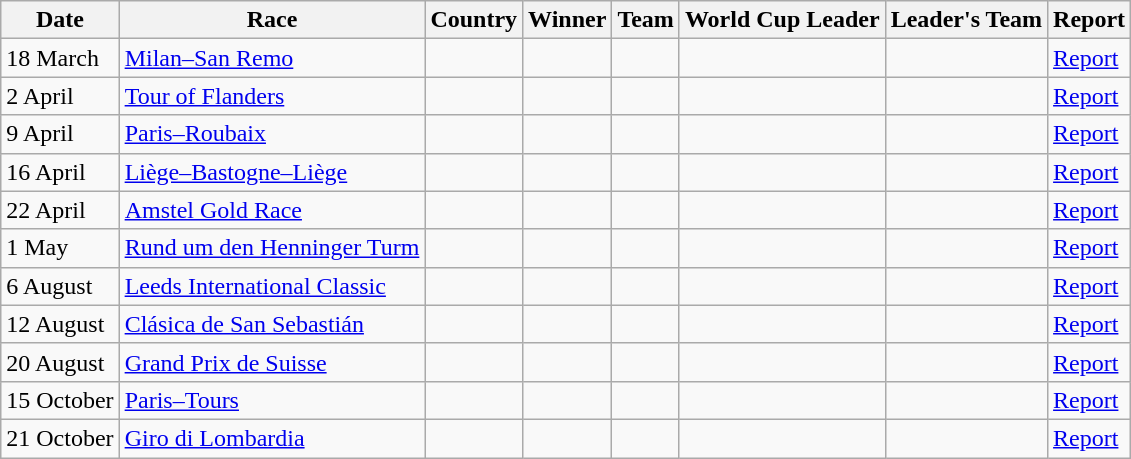<table class="wikitable">
<tr>
<th>Date</th>
<th>Race</th>
<th>Country</th>
<th>Winner</th>
<th>Team</th>
<th>World Cup Leader </th>
<th>Leader's Team</th>
<th>Report</th>
</tr>
<tr>
<td>18 March</td>
<td><a href='#'>Milan–San Remo</a></td>
<td></td>
<td></td>
<td></td>
<td></td>
<td></td>
<td><a href='#'>Report</a></td>
</tr>
<tr>
<td>2 April</td>
<td><a href='#'>Tour of Flanders</a></td>
<td></td>
<td></td>
<td></td>
<td></td>
<td></td>
<td><a href='#'>Report</a></td>
</tr>
<tr>
<td>9 April</td>
<td><a href='#'>Paris–Roubaix</a></td>
<td></td>
<td></td>
<td></td>
<td></td>
<td></td>
<td><a href='#'>Report</a></td>
</tr>
<tr>
<td>16 April</td>
<td><a href='#'>Liège–Bastogne–Liège</a></td>
<td></td>
<td></td>
<td></td>
<td></td>
<td></td>
<td><a href='#'>Report</a></td>
</tr>
<tr>
<td>22 April</td>
<td><a href='#'>Amstel Gold Race</a></td>
<td></td>
<td></td>
<td></td>
<td></td>
<td></td>
<td><a href='#'>Report</a></td>
</tr>
<tr>
<td>1 May</td>
<td><a href='#'>Rund um den Henninger Turm</a></td>
<td></td>
<td></td>
<td></td>
<td></td>
<td></td>
<td><a href='#'>Report</a></td>
</tr>
<tr>
<td>6 August</td>
<td><a href='#'>Leeds International Classic</a></td>
<td></td>
<td></td>
<td></td>
<td></td>
<td></td>
<td><a href='#'>Report</a></td>
</tr>
<tr>
<td>12 August</td>
<td><a href='#'>Clásica de San Sebastián</a></td>
<td></td>
<td></td>
<td></td>
<td></td>
<td></td>
<td><a href='#'>Report</a></td>
</tr>
<tr>
<td>20 August</td>
<td><a href='#'>Grand Prix de Suisse</a></td>
<td></td>
<td></td>
<td></td>
<td></td>
<td></td>
<td><a href='#'>Report</a></td>
</tr>
<tr>
<td>15 October</td>
<td><a href='#'>Paris–Tours</a></td>
<td></td>
<td></td>
<td></td>
<td></td>
<td></td>
<td><a href='#'>Report</a></td>
</tr>
<tr>
<td>21 October</td>
<td><a href='#'>Giro di Lombardia</a></td>
<td></td>
<td></td>
<td></td>
<td></td>
<td></td>
<td><a href='#'>Report</a></td>
</tr>
</table>
